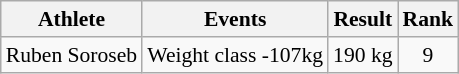<table class="wikitable" style="font-size:90%">
<tr align="center">
<th>Athlete</th>
<th>Events</th>
<th>Result</th>
<th>Rank</th>
</tr>
<tr align="center">
<td align="left">Ruben Soroseb</td>
<td align="left">Weight class -107kg</td>
<td>190 kg</td>
<td>9</td>
</tr>
</table>
